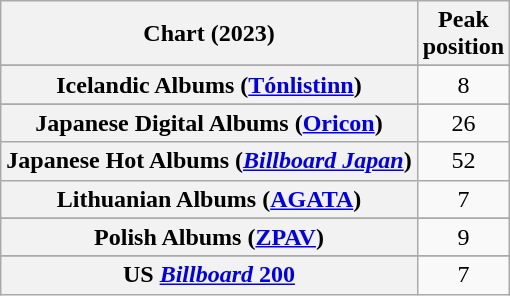<table class="wikitable sortable plainrowheaders" style="text-align:center">
<tr>
<th scope="col">Chart (2023)</th>
<th scope="col">Peak<br>position</th>
</tr>
<tr>
</tr>
<tr>
</tr>
<tr>
</tr>
<tr>
</tr>
<tr>
</tr>
<tr>
</tr>
<tr>
</tr>
<tr>
</tr>
<tr>
</tr>
<tr>
</tr>
<tr>
<th scope="row">Icelandic Albums (<a href='#'>Tónlistinn</a>)</th>
<td>8</td>
</tr>
<tr>
</tr>
<tr>
</tr>
<tr>
<th scope="row">Japanese Digital Albums (<a href='#'>Oricon</a>)</th>
<td>26</td>
</tr>
<tr>
<th scope="row">Japanese Hot Albums (<em><a href='#'>Billboard Japan</a></em>)</th>
<td>52</td>
</tr>
<tr>
<th scope="row">Lithuanian Albums (<a href='#'>AGATA</a>)</th>
<td>7</td>
</tr>
<tr>
</tr>
<tr>
</tr>
<tr>
<th scope="row">Polish Albums (<a href='#'>ZPAV</a>)</th>
<td>9</td>
</tr>
<tr>
</tr>
<tr>
</tr>
<tr>
</tr>
<tr>
</tr>
<tr>
</tr>
<tr>
</tr>
<tr>
<th scope="row">US <a href='#'><em>Billboard</em> 200</a></th>
<td>7</td>
</tr>
</table>
